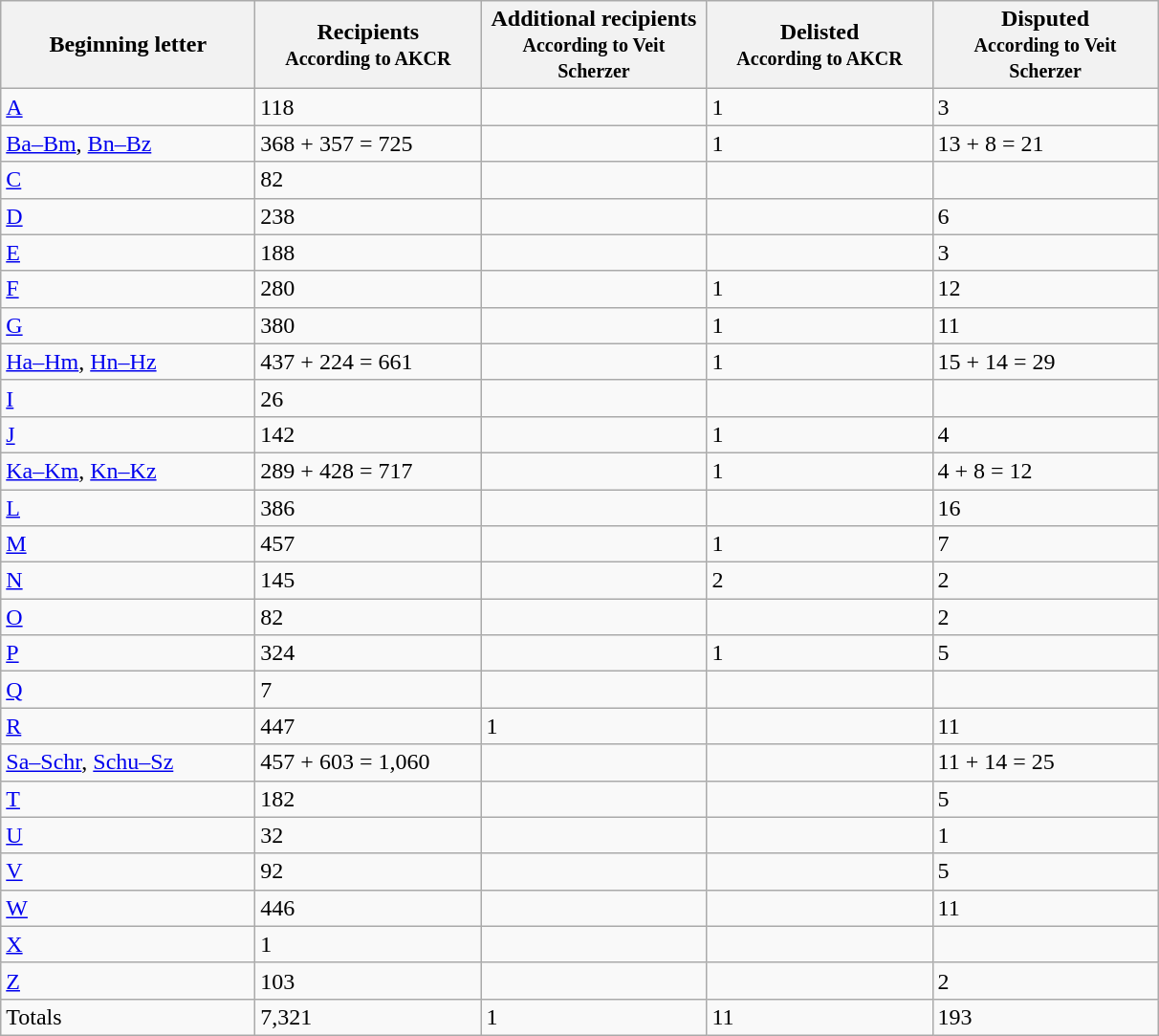<table class="wikitable">
<tr>
<th width="170">Beginning letter</th>
<th width="150">Recipients<br><small>According to AKCR</small></th>
<th width="150">Additional recipients<br><small>According to Veit Scherzer</small></th>
<th width="150">Delisted<br><small>According to AKCR</small></th>
<th width="150">Disputed<br><small>According to Veit Scherzer</small></th>
</tr>
<tr>
<td><a href='#'>A</a></td>
<td>118</td>
<td></td>
<td>1</td>
<td>3</td>
</tr>
<tr>
<td><a href='#'>Ba–Bm</a>, <a href='#'>Bn–Bz</a></td>
<td>368 + 357 = 725</td>
<td></td>
<td>1</td>
<td>13 + 8 = 21</td>
</tr>
<tr>
<td><a href='#'>C</a></td>
<td>82</td>
<td></td>
<td></td>
<td></td>
</tr>
<tr>
<td><a href='#'>D</a></td>
<td>238</td>
<td></td>
<td></td>
<td>6</td>
</tr>
<tr>
<td><a href='#'>E</a></td>
<td>188</td>
<td></td>
<td></td>
<td>3</td>
</tr>
<tr>
<td><a href='#'>F</a></td>
<td>280</td>
<td></td>
<td>1</td>
<td>12</td>
</tr>
<tr>
<td><a href='#'>G</a></td>
<td>380</td>
<td></td>
<td>1</td>
<td>11</td>
</tr>
<tr>
<td><a href='#'>Ha–Hm</a>, <a href='#'>Hn–Hz</a></td>
<td>437 + 224 = 661</td>
<td></td>
<td>1</td>
<td>15 + 14 = 29</td>
</tr>
<tr>
<td><a href='#'>I</a></td>
<td>26</td>
<td></td>
<td></td>
<td></td>
</tr>
<tr>
<td><a href='#'>J</a></td>
<td>142</td>
<td></td>
<td>1</td>
<td>4</td>
</tr>
<tr>
<td><a href='#'>Ka–Km</a>, <a href='#'>Kn–Kz</a></td>
<td>289 + 428 = 717</td>
<td></td>
<td>1</td>
<td>4 + 8 = 12</td>
</tr>
<tr>
<td><a href='#'>L</a></td>
<td>386</td>
<td></td>
<td></td>
<td>16</td>
</tr>
<tr>
<td><a href='#'>M</a></td>
<td>457</td>
<td></td>
<td>1</td>
<td>7</td>
</tr>
<tr>
<td><a href='#'>N</a></td>
<td>145</td>
<td></td>
<td>2</td>
<td>2</td>
</tr>
<tr>
<td><a href='#'>O</a></td>
<td>82</td>
<td></td>
<td></td>
<td>2</td>
</tr>
<tr>
<td><a href='#'>P</a></td>
<td>324</td>
<td></td>
<td>1</td>
<td>5</td>
</tr>
<tr>
<td><a href='#'>Q</a></td>
<td>7</td>
<td></td>
<td></td>
<td></td>
</tr>
<tr>
<td><a href='#'>R</a></td>
<td>447</td>
<td>1</td>
<td></td>
<td>11</td>
</tr>
<tr>
<td><a href='#'>Sa–Schr</a>, <a href='#'>Schu–Sz</a></td>
<td>457 + 603 = 1,060</td>
<td></td>
<td></td>
<td>11 + 14 = 25</td>
</tr>
<tr>
<td><a href='#'>T</a></td>
<td>182</td>
<td></td>
<td></td>
<td>5</td>
</tr>
<tr>
<td><a href='#'>U</a></td>
<td>32</td>
<td></td>
<td></td>
<td>1</td>
</tr>
<tr>
<td><a href='#'>V</a></td>
<td>92</td>
<td></td>
<td></td>
<td>5</td>
</tr>
<tr>
<td><a href='#'>W</a></td>
<td>446</td>
<td></td>
<td></td>
<td>11</td>
</tr>
<tr>
<td><a href='#'>X</a></td>
<td>1</td>
<td></td>
<td></td>
<td></td>
</tr>
<tr>
<td><a href='#'>Z</a></td>
<td>103</td>
<td></td>
<td></td>
<td>2</td>
</tr>
<tr>
<td>Totals</td>
<td>7,321</td>
<td>1</td>
<td>11</td>
<td>193</td>
</tr>
</table>
